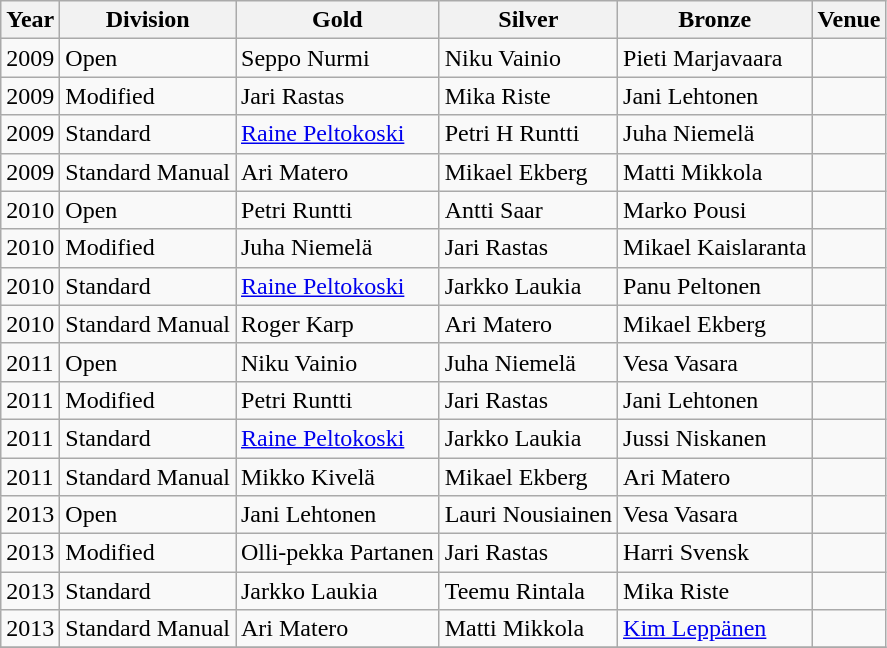<table class="wikitable sortable" style="text-align: left;">
<tr>
<th>Year</th>
<th>Division</th>
<th> Gold</th>
<th> Silver</th>
<th> Bronze</th>
<th>Venue</th>
</tr>
<tr>
<td>2009</td>
<td>Open</td>
<td>Seppo Nurmi</td>
<td>Niku Vainio</td>
<td>Pieti Marjavaara</td>
<td></td>
</tr>
<tr>
<td>2009</td>
<td>Modified</td>
<td>Jari Rastas</td>
<td>Mika Riste</td>
<td>Jani Lehtonen</td>
<td></td>
</tr>
<tr>
<td>2009</td>
<td>Standard</td>
<td><a href='#'>Raine Peltokoski</a></td>
<td>Petri H Runtti</td>
<td>Juha Niemelä</td>
<td></td>
</tr>
<tr>
<td>2009</td>
<td>Standard Manual</td>
<td>Ari Matero</td>
<td>Mikael Ekberg</td>
<td>Matti Mikkola</td>
<td></td>
</tr>
<tr>
<td>2010</td>
<td>Open</td>
<td>Petri Runtti</td>
<td>Antti Saar</td>
<td>Marko Pousi</td>
<td></td>
</tr>
<tr>
<td>2010</td>
<td>Modified</td>
<td>Juha Niemelä</td>
<td>Jari Rastas</td>
<td>Mikael Kaislaranta</td>
<td></td>
</tr>
<tr>
<td>2010</td>
<td>Standard</td>
<td><a href='#'>Raine Peltokoski</a></td>
<td>Jarkko Laukia</td>
<td>Panu Peltonen</td>
<td></td>
</tr>
<tr>
<td>2010</td>
<td>Standard Manual</td>
<td>Roger Karp</td>
<td>Ari Matero</td>
<td>Mikael Ekberg</td>
<td></td>
</tr>
<tr>
<td>2011</td>
<td>Open</td>
<td>Niku Vainio</td>
<td>Juha Niemelä</td>
<td>Vesa Vasara</td>
<td></td>
</tr>
<tr>
<td>2011</td>
<td>Modified</td>
<td>Petri Runtti</td>
<td>Jari Rastas</td>
<td>Jani Lehtonen</td>
<td></td>
</tr>
<tr>
<td>2011</td>
<td>Standard</td>
<td><a href='#'>Raine Peltokoski</a></td>
<td>Jarkko Laukia</td>
<td>Jussi Niskanen</td>
<td></td>
</tr>
<tr>
<td>2011</td>
<td>Standard Manual</td>
<td>Mikko Kivelä</td>
<td>Mikael Ekberg</td>
<td>Ari Matero</td>
<td></td>
</tr>
<tr>
<td>2013</td>
<td>Open</td>
<td>Jani Lehtonen</td>
<td>Lauri Nousiainen</td>
<td>Vesa Vasara</td>
<td></td>
</tr>
<tr>
<td>2013</td>
<td>Modified</td>
<td>Olli-pekka Partanen</td>
<td>Jari Rastas</td>
<td>Harri Svensk</td>
<td></td>
</tr>
<tr>
<td>2013</td>
<td>Standard</td>
<td>Jarkko Laukia</td>
<td>Teemu Rintala</td>
<td>Mika Riste</td>
<td></td>
</tr>
<tr>
<td>2013</td>
<td>Standard Manual</td>
<td>Ari Matero</td>
<td>Matti Mikkola</td>
<td><a href='#'>Kim Leppänen</a></td>
<td></td>
</tr>
<tr>
</tr>
</table>
